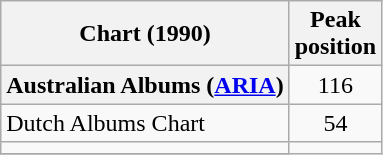<table class="wikitable">
<tr>
<th>Chart (1990)</th>
<th>Peak<br>position</th>
</tr>
<tr>
<th scope="row">Australian Albums (<a href='#'>ARIA</a>)</th>
<td align="center">116</td>
</tr>
<tr>
<td>Dutch Albums Chart</td>
<td style="text-align:center;">54</td>
</tr>
<tr>
<td></td>
</tr>
<tr>
</tr>
</table>
